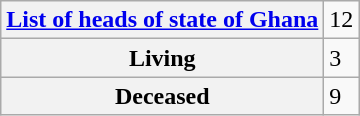<table class="wikitable">
<tr>
<th><a href='#'>List of heads of state of Ghana</a></th>
<td>12</td>
</tr>
<tr>
<th>Living</th>
<td>3</td>
</tr>
<tr>
<th>Deceased</th>
<td>9</td>
</tr>
</table>
